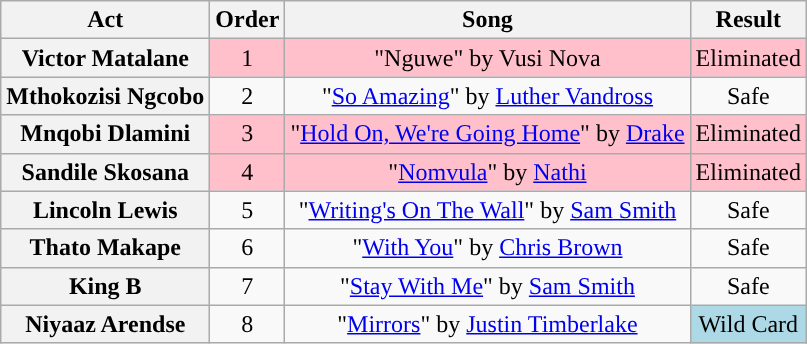<table class="wikitable plainrowheaders" style="text-align:center;">
<tr>
<th scope="col">Act</th>
<th scope="col">Order</th>
<th scope="col">Song</th>
<th scope="col">Result</th>
</tr>
<tr style="background: pink">
<th scope=row>Victor Matalane</th>
<td>1</td>
<td>"Nguwe" by Vusi Nova</td>
<td>Eliminated</td>
</tr>
<tr>
<th scope=row>Mthokozisi Ngcobo</th>
<td>2</td>
<td>"<a href='#'>So Amazing</a>" by <a href='#'>Luther Vandross</a></td>
<td>Safe</td>
</tr>
<tr style="background: pink">
<th scope=row>Mnqobi Dlamini</th>
<td>3</td>
<td>"<a href='#'>Hold On, We're Going Home</a>" by <a href='#'>Drake</a></td>
<td>Eliminated</td>
</tr>
<tr style="background: pink">
<th scope=row>Sandile Skosana</th>
<td>4</td>
<td>"<a href='#'>Nomvula</a>" by <a href='#'>Nathi</a></td>
<td>Eliminated</td>
</tr>
<tr>
<th scope=row>Lincoln Lewis</th>
<td>5</td>
<td>"<a href='#'>Writing's On The Wall</a>" by <a href='#'>Sam Smith</a></td>
<td>Safe</td>
</tr>
<tr>
<th scope=row>Thato Makape</th>
<td>6</td>
<td>"<a href='#'>With You</a>" by <a href='#'>Chris Brown</a></td>
<td>Safe</td>
</tr>
<tr>
<th scope=row>King B</th>
<td>7</td>
<td>"<a href='#'>Stay With Me</a>" by <a href='#'>Sam Smith</a></td>
<td>Safe</td>
</tr>
<tr>
<th scope=row>Niyaaz Arendse</th>
<td>8</td>
<td>"<a href='#'>Mirrors</a>" by <a href='#'>Justin Timberlake</a></td>
<td style="background: #add8e6">Wild Card</td>
</tr>
</table>
